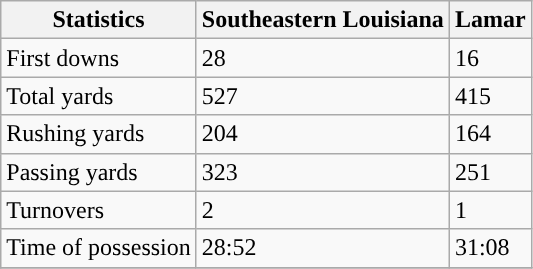<table class="wikitable" style="float: left;">
<tr>
<th>Statistics</th>
<th><strong>Southeastern Louisiana</strong></th>
<th><strong>Lamar</strong></th>
</tr>
<tr>
<td>First downs</td>
<td>28</td>
<td>16</td>
</tr>
<tr>
<td>Total yards</td>
<td>527</td>
<td>415</td>
</tr>
<tr>
<td>Rushing yards</td>
<td>204</td>
<td>164</td>
</tr>
<tr>
<td>Passing yards</td>
<td>323</td>
<td>251</td>
</tr>
<tr>
<td>Turnovers</td>
<td>2</td>
<td>1</td>
</tr>
<tr>
<td>Time of possession</td>
<td>28:52</td>
<td>31:08</td>
</tr>
<tr>
</tr>
</table>
